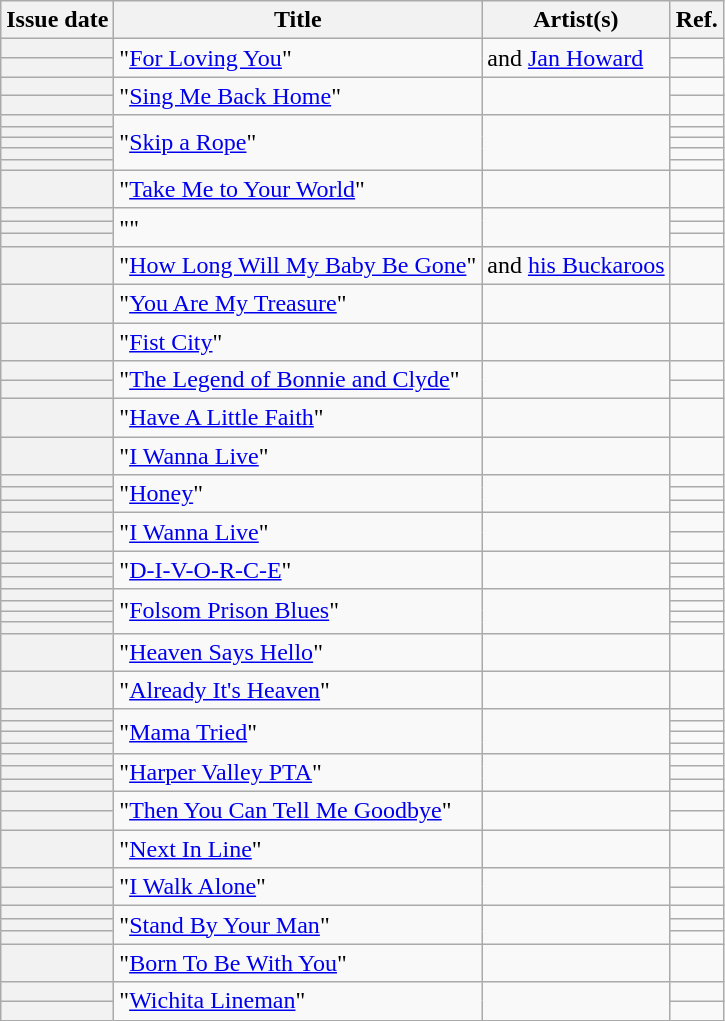<table class="wikitable sortable plainrowheaders">
<tr>
<th scope=col>Issue date</th>
<th scope=col>Title</th>
<th scope=col>Artist(s)</th>
<th scope=col class=unsortable>Ref.</th>
</tr>
<tr>
<th scope=row></th>
<td rowspan="2">"<a href='#'>For Loving You</a>"</td>
<td rowspan="2"> and <a href='#'>Jan Howard</a></td>
<td rowspan="1"></td>
</tr>
<tr>
<th scope=row></th>
<td rowspan="1"></td>
</tr>
<tr>
<th scope=row></th>
<td rowspan="2">"<a href='#'>Sing Me Back Home</a>"</td>
<td rowspan="2"></td>
<td rowspan="1"></td>
</tr>
<tr>
<th scope=row></th>
<td rowspan="1"></td>
</tr>
<tr>
<th scope=row></th>
<td rowspan="5">"<a href='#'>Skip a Rope</a>"</td>
<td rowspan="5"></td>
<td rowspan="1"></td>
</tr>
<tr>
<th scope=row></th>
<td rowspan="1"></td>
</tr>
<tr>
<th scope=row></th>
<td rowspan="1"></td>
</tr>
<tr>
<th scope=row></th>
<td rowspan="1"></td>
</tr>
<tr>
<th scope=row></th>
<td rowspan="1"></td>
</tr>
<tr>
<th scope=row></th>
<td rowspan="1">"<a href='#'>Take Me to Your World</a>"</td>
<td rowspan="1"></td>
<td rowspan="1"></td>
</tr>
<tr>
<th scope=row></th>
<td rowspan="3">""</td>
<td rowspan="3"></td>
<td rowspan="1"></td>
</tr>
<tr>
<th scope=row></th>
<td rowspan="1"></td>
</tr>
<tr>
<th scope=row></th>
<td rowspan="1"></td>
</tr>
<tr>
<th scope=row></th>
<td rowspan="1">"<a href='#'>How Long Will My Baby Be Gone</a>"</td>
<td rowspan="1"> and <a href='#'>his Buckaroos</a></td>
<td rowspan="1"></td>
</tr>
<tr>
<th scope=row></th>
<td rowspan="1">"<a href='#'>You Are My Treasure</a>"</td>
<td rowspan="1"></td>
<td rowspan="1"></td>
</tr>
<tr>
<th scope=row></th>
<td rowspan="1">"<a href='#'>Fist City</a>"</td>
<td rowspan="1"></td>
<td rowspan="1"></td>
</tr>
<tr>
<th scope=row></th>
<td rowspan="2">"<a href='#'>The Legend of Bonnie and Clyde</a>"</td>
<td rowspan="2"></td>
<td rowspan="1"></td>
</tr>
<tr>
<th scope=row></th>
<td rowspan="1"></td>
</tr>
<tr>
<th scope=row></th>
<td rowspan="1">"<a href='#'>Have A Little Faith</a>"</td>
<td rowspan="1"></td>
<td rowspan="1"></td>
</tr>
<tr>
<th scope=row></th>
<td rowspan="1">"<a href='#'>I Wanna Live</a>"</td>
<td rowspan="1"></td>
<td rowspan="1"></td>
</tr>
<tr>
<th scope=row></th>
<td rowspan="3">"<a href='#'>Honey</a>"</td>
<td rowspan="3"></td>
<td rowspan="1"></td>
</tr>
<tr>
<th scope=row></th>
<td rowspan="1"></td>
</tr>
<tr>
<th scope=row></th>
<td rowspan="1"></td>
</tr>
<tr>
<th scope=row></th>
<td rowspan="2">"<a href='#'>I Wanna Live</a>"</td>
<td rowspan="2"></td>
<td rowspan="1"></td>
</tr>
<tr>
<th scope=row></th>
<td rowspan="1"></td>
</tr>
<tr>
<th scope=row></th>
<td rowspan="3">"<a href='#'>D-I-V-O-R-C-E</a>"</td>
<td rowspan="3"></td>
<td rowspan="1"></td>
</tr>
<tr>
<th scope=row></th>
<td rowspan="1"></td>
</tr>
<tr>
<th scope=row></th>
<td rowspan="1"></td>
</tr>
<tr>
<th scope=row></th>
<td rowspan="4">"<a href='#'>Folsom Prison Blues</a>"</td>
<td rowspan="4"></td>
<td rowspan="1"></td>
</tr>
<tr>
<th scope=row></th>
<td rowspan="1"></td>
</tr>
<tr>
<th scope=row></th>
<td rowspan="1"></td>
</tr>
<tr>
<th scope=row></th>
<td rowspan="1"></td>
</tr>
<tr>
<th scope=row></th>
<td rowspan="1">"<a href='#'>Heaven Says Hello</a>"</td>
<td rowspan="1"></td>
<td rowspan="1"></td>
</tr>
<tr>
<th scope=row></th>
<td rowspan="1">"<a href='#'>Already It's Heaven</a>"</td>
<td rowspan="1"></td>
<td rowspan="1"></td>
</tr>
<tr>
<th scope=row></th>
<td rowspan="4">"<a href='#'>Mama Tried</a>"</td>
<td rowspan="4"></td>
<td rowspan="1"></td>
</tr>
<tr>
<th scope=row></th>
<td rowspan="1"></td>
</tr>
<tr>
<th scope=row></th>
<td rowspan="1"></td>
</tr>
<tr>
<th scope=row></th>
<td rowspan="1"></td>
</tr>
<tr>
<th scope=row></th>
<td rowspan="3">"<a href='#'>Harper Valley PTA</a>"</td>
<td rowspan="3"></td>
<td rowspan="1"></td>
</tr>
<tr>
<th scope=row></th>
<td rowspan="1"></td>
</tr>
<tr>
<th scope=row></th>
<td rowspan="1"></td>
</tr>
<tr>
<th scope=row></th>
<td rowspan="2">"<a href='#'>Then You Can Tell Me Goodbye</a>"</td>
<td rowspan="2"></td>
<td rowspan="1"></td>
</tr>
<tr>
<th scope=row></th>
<td rowspan="1"></td>
</tr>
<tr>
<th scope=row></th>
<td rowspan="1">"<a href='#'>Next In Line</a>"</td>
<td rowspan="1"></td>
<td rowspan="1"></td>
</tr>
<tr>
<th scope=row></th>
<td rowspan="2">"<a href='#'>I Walk Alone</a>"</td>
<td rowspan="2"></td>
<td rowspan="1"></td>
</tr>
<tr>
<th scope=row></th>
<td rowspan="1"></td>
</tr>
<tr>
<th scope=row></th>
<td rowspan="3">"<a href='#'>Stand By Your Man</a>"</td>
<td rowspan="3"></td>
<td rowspan="1"></td>
</tr>
<tr>
<th scope=row></th>
<td rowspan="1"></td>
</tr>
<tr>
<th scope=row></th>
<td rowspan="1"></td>
</tr>
<tr>
<th scope=row></th>
<td rowspan="1">"<a href='#'>Born To Be With You</a>"</td>
<td rowspan="1"></td>
<td rowspan="1"></td>
</tr>
<tr>
<th scope=row></th>
<td rowspan="2">"<a href='#'>Wichita Lineman</a>"</td>
<td rowspan="2"></td>
<td rowspan="1"></td>
</tr>
<tr>
<th scope=row></th>
<td rowspan="1"></td>
</tr>
</table>
